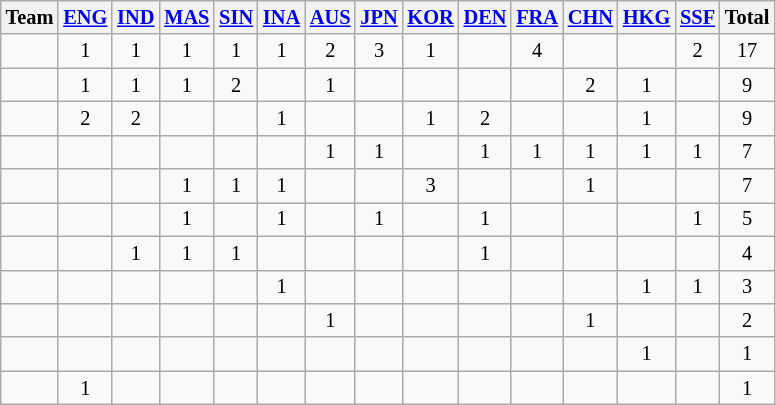<table class=wikitable style="font-size:85%; text-align:center">
<tr>
<th>Team</th>
<th><a href='#'>ENG</a></th>
<th><a href='#'>IND</a></th>
<th><a href='#'>MAS</a></th>
<th><a href='#'>SIN</a></th>
<th><a href='#'>INA</a></th>
<th><a href='#'>AUS</a></th>
<th><a href='#'>JPN</a></th>
<th><a href='#'>KOR</a></th>
<th><a href='#'>DEN</a></th>
<th><a href='#'>FRA</a></th>
<th><a href='#'>CHN</a></th>
<th><a href='#'>HKG</a></th>
<th><a href='#'>SSF</a></th>
<th>Total</th>
</tr>
<tr>
<td align=left></td>
<td>1</td>
<td>1</td>
<td>1</td>
<td>1</td>
<td>1</td>
<td>2</td>
<td>3</td>
<td>1</td>
<td></td>
<td>4</td>
<td></td>
<td></td>
<td>2</td>
<td>17</td>
</tr>
<tr>
<td align=left></td>
<td>1</td>
<td>1</td>
<td>1</td>
<td>2</td>
<td></td>
<td>1</td>
<td></td>
<td></td>
<td></td>
<td></td>
<td>2</td>
<td>1</td>
<td></td>
<td>9</td>
</tr>
<tr>
<td align=left></td>
<td>2</td>
<td>2</td>
<td></td>
<td></td>
<td>1</td>
<td></td>
<td></td>
<td>1</td>
<td>2</td>
<td></td>
<td></td>
<td>1</td>
<td></td>
<td>9</td>
</tr>
<tr>
<td align=left></td>
<td></td>
<td></td>
<td></td>
<td></td>
<td></td>
<td>1</td>
<td>1</td>
<td></td>
<td>1</td>
<td>1</td>
<td>1</td>
<td>1</td>
<td>1</td>
<td>7</td>
</tr>
<tr>
<td align=left></td>
<td></td>
<td></td>
<td>1</td>
<td>1</td>
<td>1</td>
<td></td>
<td></td>
<td>3</td>
<td></td>
<td></td>
<td>1</td>
<td></td>
<td></td>
<td>7</td>
</tr>
<tr>
<td align=left></td>
<td></td>
<td></td>
<td>1</td>
<td></td>
<td>1</td>
<td></td>
<td>1</td>
<td></td>
<td>1</td>
<td></td>
<td></td>
<td></td>
<td>1</td>
<td>5</td>
</tr>
<tr>
<td align=left></td>
<td></td>
<td>1</td>
<td>1</td>
<td>1</td>
<td></td>
<td></td>
<td></td>
<td></td>
<td>1</td>
<td></td>
<td></td>
<td></td>
<td></td>
<td>4</td>
</tr>
<tr>
<td align=left></td>
<td></td>
<td></td>
<td></td>
<td></td>
<td>1</td>
<td></td>
<td></td>
<td></td>
<td></td>
<td></td>
<td></td>
<td>1</td>
<td>1</td>
<td>3</td>
</tr>
<tr>
<td align=left></td>
<td></td>
<td></td>
<td></td>
<td></td>
<td></td>
<td>1</td>
<td></td>
<td></td>
<td></td>
<td></td>
<td>1</td>
<td></td>
<td></td>
<td>2</td>
</tr>
<tr>
<td align=left></td>
<td></td>
<td></td>
<td></td>
<td></td>
<td></td>
<td></td>
<td></td>
<td></td>
<td></td>
<td></td>
<td></td>
<td>1</td>
<td></td>
<td>1</td>
</tr>
<tr>
<td align=left></td>
<td>1</td>
<td></td>
<td></td>
<td></td>
<td></td>
<td></td>
<td></td>
<td></td>
<td></td>
<td></td>
<td></td>
<td></td>
<td></td>
<td>1</td>
</tr>
</table>
